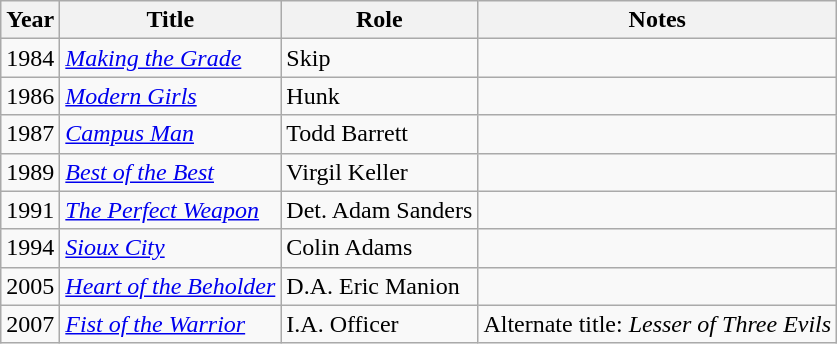<table class="wikitable sortable">
<tr>
<th>Year</th>
<th>Title</th>
<th>Role</th>
<th class="unsortable">Notes</th>
</tr>
<tr>
<td>1984</td>
<td><em><a href='#'>Making the Grade</a></em></td>
<td>Skip</td>
<td></td>
</tr>
<tr>
<td>1986</td>
<td><em><a href='#'>Modern Girls</a></em></td>
<td>Hunk</td>
<td></td>
</tr>
<tr>
<td>1987</td>
<td><em><a href='#'>Campus Man</a></em></td>
<td>Todd Barrett</td>
<td></td>
</tr>
<tr>
<td>1989</td>
<td><em><a href='#'>Best of the Best</a></em></td>
<td>Virgil Keller</td>
<td></td>
</tr>
<tr>
<td>1991</td>
<td><em><a href='#'>The Perfect Weapon</a></em></td>
<td>Det. Adam Sanders</td>
<td></td>
</tr>
<tr>
<td>1994</td>
<td><em><a href='#'>Sioux City</a></em></td>
<td>Colin Adams</td>
<td></td>
</tr>
<tr>
<td>2005</td>
<td><em><a href='#'>Heart of the Beholder</a></em></td>
<td>D.A. Eric Manion</td>
<td></td>
</tr>
<tr>
<td>2007</td>
<td><em><a href='#'>Fist of the Warrior</a></em></td>
<td>I.A. Officer</td>
<td>Alternate title: <em>Lesser of Three Evils</em></td>
</tr>
</table>
